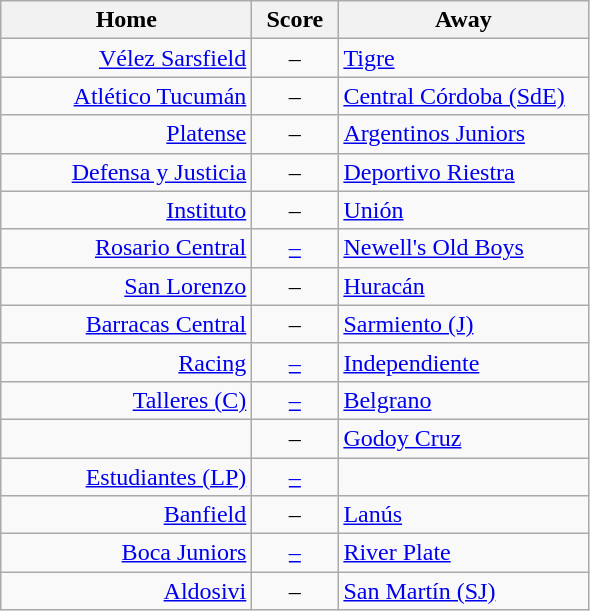<table class="wikitable" style="text-align: center">
<tr>
<th width=160>Home</th>
<th width=50>Score</th>
<th width=160>Away</th>
</tr>
<tr>
<td style="text-align:right"><a href='#'>Vélez Sarsfield</a></td>
<td>–</td>
<td style="text-align:left"><a href='#'>Tigre</a></td>
</tr>
<tr>
<td style="text-align:right"><a href='#'>Atlético Tucumán</a></td>
<td>–</td>
<td style="text-align:left"><a href='#'>Central Córdoba (SdE)</a></td>
</tr>
<tr>
<td style="text-align:right"><a href='#'>Platense</a></td>
<td>–</td>
<td style="text-align:left"><a href='#'>Argentinos Juniors</a></td>
</tr>
<tr>
<td style="text-align:right"><a href='#'>Defensa y Justicia</a></td>
<td>–</td>
<td style="text-align:left"><a href='#'>Deportivo Riestra</a></td>
</tr>
<tr>
<td style="text-align:right"><a href='#'>Instituto</a></td>
<td>–</td>
<td style="text-align:left"><a href='#'>Unión</a></td>
</tr>
<tr>
<td style="text-align:right"><a href='#'>Rosario Central</a></td>
<td><a href='#'>–</a></td>
<td style="text-align:left"><a href='#'>Newell's Old Boys</a></td>
</tr>
<tr>
<td style="text-align:right"><a href='#'>San Lorenzo</a></td>
<td>–</td>
<td style="text-align:left"><a href='#'>Huracán</a></td>
</tr>
<tr>
<td style="text-align:right"><a href='#'>Barracas Central</a></td>
<td>–</td>
<td style="text-align:left"><a href='#'>Sarmiento (J)</a></td>
</tr>
<tr>
<td style="text-align:right"><a href='#'>Racing</a></td>
<td><a href='#'>–</a></td>
<td style="text-align:left"><a href='#'>Independiente</a></td>
</tr>
<tr>
<td style="text-align:right"><a href='#'>Talleres (C)</a></td>
<td><a href='#'>–</a></td>
<td style="text-align:left"><a href='#'>Belgrano</a></td>
</tr>
<tr>
<td style="text-align:right"></td>
<td>–</td>
<td style="text-align:left"><a href='#'>Godoy Cruz</a></td>
</tr>
<tr>
<td style="text-align:right"><a href='#'>Estudiantes (LP)</a></td>
<td><a href='#'>–</a></td>
<td style="text-align:left"></td>
</tr>
<tr>
<td style="text-align:right"><a href='#'>Banfield</a></td>
<td>–</td>
<td style="text-align:left"><a href='#'>Lanús</a></td>
</tr>
<tr>
<td style="text-align:right"><a href='#'>Boca Juniors</a></td>
<td><a href='#'>–</a></td>
<td style="text-align:left"><a href='#'>River Plate</a></td>
</tr>
<tr>
<td style="text-align:right"><a href='#'>Aldosivi</a></td>
<td>–</td>
<td style="text-align:left"><a href='#'>San Martín (SJ)</a></td>
</tr>
</table>
